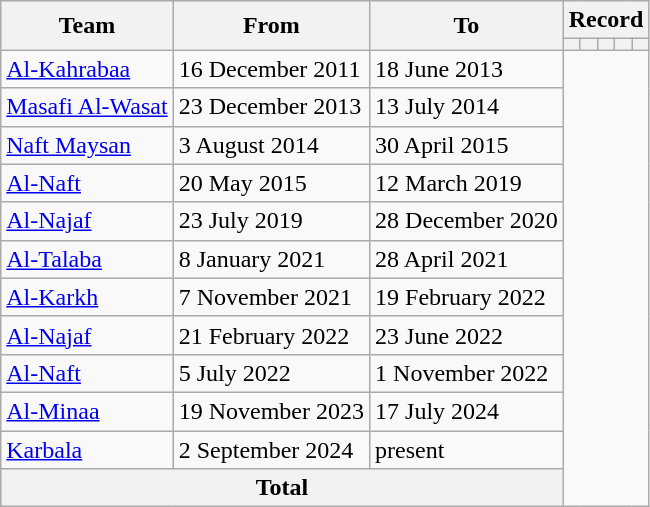<table class=wikitable style=text-align:center>
<tr>
<th rowspan=2>Team</th>
<th rowspan=2>From</th>
<th rowspan=2>To</th>
<th colspan=5>Record</th>
</tr>
<tr>
<th></th>
<th></th>
<th></th>
<th></th>
<th></th>
</tr>
<tr>
<td align=left><a href='#'>Al-Kahrabaa</a></td>
<td align=left>16 December 2011</td>
<td align=left>18 June 2013<br></td>
</tr>
<tr>
<td align=left><a href='#'>Masafi Al-Wasat</a></td>
<td align=left>23 December 2013</td>
<td align=left>13 July 2014<br></td>
</tr>
<tr>
<td align=left><a href='#'>Naft Maysan</a></td>
<td align=left>3 August 2014</td>
<td align=left>30 April 2015<br></td>
</tr>
<tr>
<td align=left><a href='#'>Al-Naft</a></td>
<td align=left>20 May 2015</td>
<td align=left>12 March 2019<br></td>
</tr>
<tr>
<td align=left><a href='#'>Al-Najaf</a></td>
<td align=left>23 July 2019</td>
<td align=left>28 December 2020<br></td>
</tr>
<tr>
<td align=left><a href='#'>Al-Talaba</a></td>
<td align=left>8 January 2021</td>
<td align=left>28 April 2021<br></td>
</tr>
<tr>
<td align=left><a href='#'>Al-Karkh</a></td>
<td align=left>7 November 2021</td>
<td align=left>19 February 2022<br></td>
</tr>
<tr>
<td align=left><a href='#'>Al-Najaf</a></td>
<td align=left>21 February 2022</td>
<td align=left>23 June 2022<br></td>
</tr>
<tr>
<td align=left><a href='#'>Al-Naft</a></td>
<td align=left>5 July 2022</td>
<td align=left>1 November 2022<br></td>
</tr>
<tr>
<td align=left><a href='#'>Al-Minaa</a></td>
<td align=left>19 November 2023</td>
<td align=left>17 July 2024<br></td>
</tr>
<tr>
<td align=left><a href='#'>Karbala</a></td>
<td align=left>2 September 2024</td>
<td align=left>present<br></td>
</tr>
<tr>
<th colspan=3>Total<br></th>
</tr>
</table>
